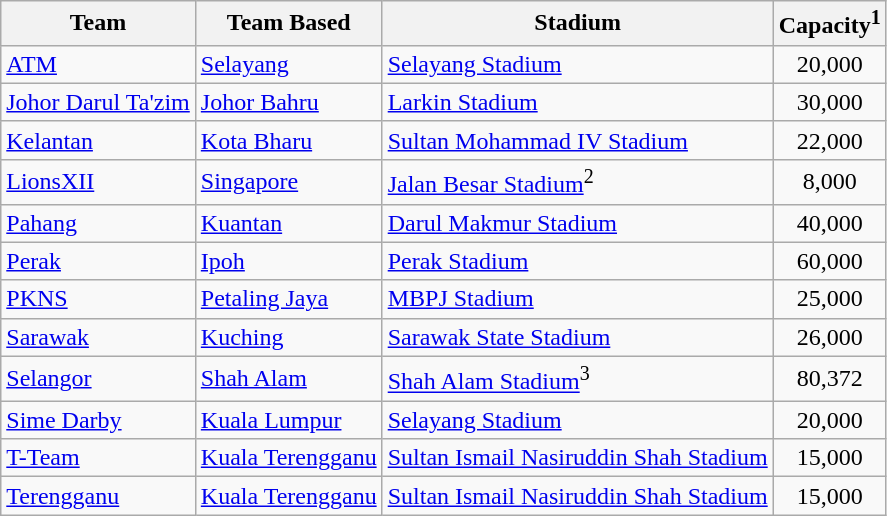<table class="wikitable sortable">
<tr>
<th>Team</th>
<th>Team Based</th>
<th>Stadium</th>
<th>Capacity<sup>1</sup></th>
</tr>
<tr>
<td><a href='#'>ATM</a></td>
<td><a href='#'>Selayang</a></td>
<td><a href='#'>Selayang Stadium</a></td>
<td align="center">20,000</td>
</tr>
<tr>
<td><a href='#'>Johor Darul Ta'zim</a></td>
<td><a href='#'>Johor Bahru</a></td>
<td><a href='#'>Larkin Stadium</a></td>
<td align="center">30,000</td>
</tr>
<tr>
<td><a href='#'>Kelantan</a></td>
<td><a href='#'>Kota Bharu</a></td>
<td><a href='#'>Sultan Mohammad IV Stadium</a></td>
<td align="center">22,000</td>
</tr>
<tr>
<td><a href='#'>LionsXII</a></td>
<td><a href='#'>Singapore</a></td>
<td><a href='#'>Jalan Besar Stadium</a><sup>2</sup></td>
<td align="center">8,000</td>
</tr>
<tr>
<td><a href='#'>Pahang</a></td>
<td><a href='#'>Kuantan</a></td>
<td><a href='#'>Darul Makmur Stadium</a></td>
<td align="center">40,000</td>
</tr>
<tr>
<td><a href='#'>Perak</a></td>
<td><a href='#'>Ipoh</a></td>
<td><a href='#'>Perak Stadium</a></td>
<td align="center">60,000</td>
</tr>
<tr>
<td><a href='#'>PKNS</a></td>
<td><a href='#'>Petaling Jaya</a></td>
<td><a href='#'>MBPJ Stadium</a></td>
<td align="center">25,000</td>
</tr>
<tr>
<td><a href='#'>Sarawak</a></td>
<td><a href='#'>Kuching</a></td>
<td><a href='#'>Sarawak State Stadium</a></td>
<td align="center">26,000</td>
</tr>
<tr>
<td><a href='#'>Selangor</a></td>
<td><a href='#'>Shah Alam</a></td>
<td><a href='#'>Shah Alam Stadium</a><sup>3</sup></td>
<td align="center">80,372</td>
</tr>
<tr>
<td><a href='#'>Sime Darby</a></td>
<td><a href='#'>Kuala Lumpur</a></td>
<td><a href='#'>Selayang Stadium</a></td>
<td align="center">20,000</td>
</tr>
<tr>
<td><a href='#'>T-Team</a></td>
<td><a href='#'>Kuala Terengganu</a></td>
<td><a href='#'>Sultan Ismail Nasiruddin Shah Stadium</a></td>
<td align="center">15,000</td>
</tr>
<tr>
<td><a href='#'>Terengganu</a></td>
<td><a href='#'>Kuala Terengganu</a></td>
<td><a href='#'>Sultan Ismail Nasiruddin Shah Stadium</a></td>
<td align="center">15,000</td>
</tr>
</table>
